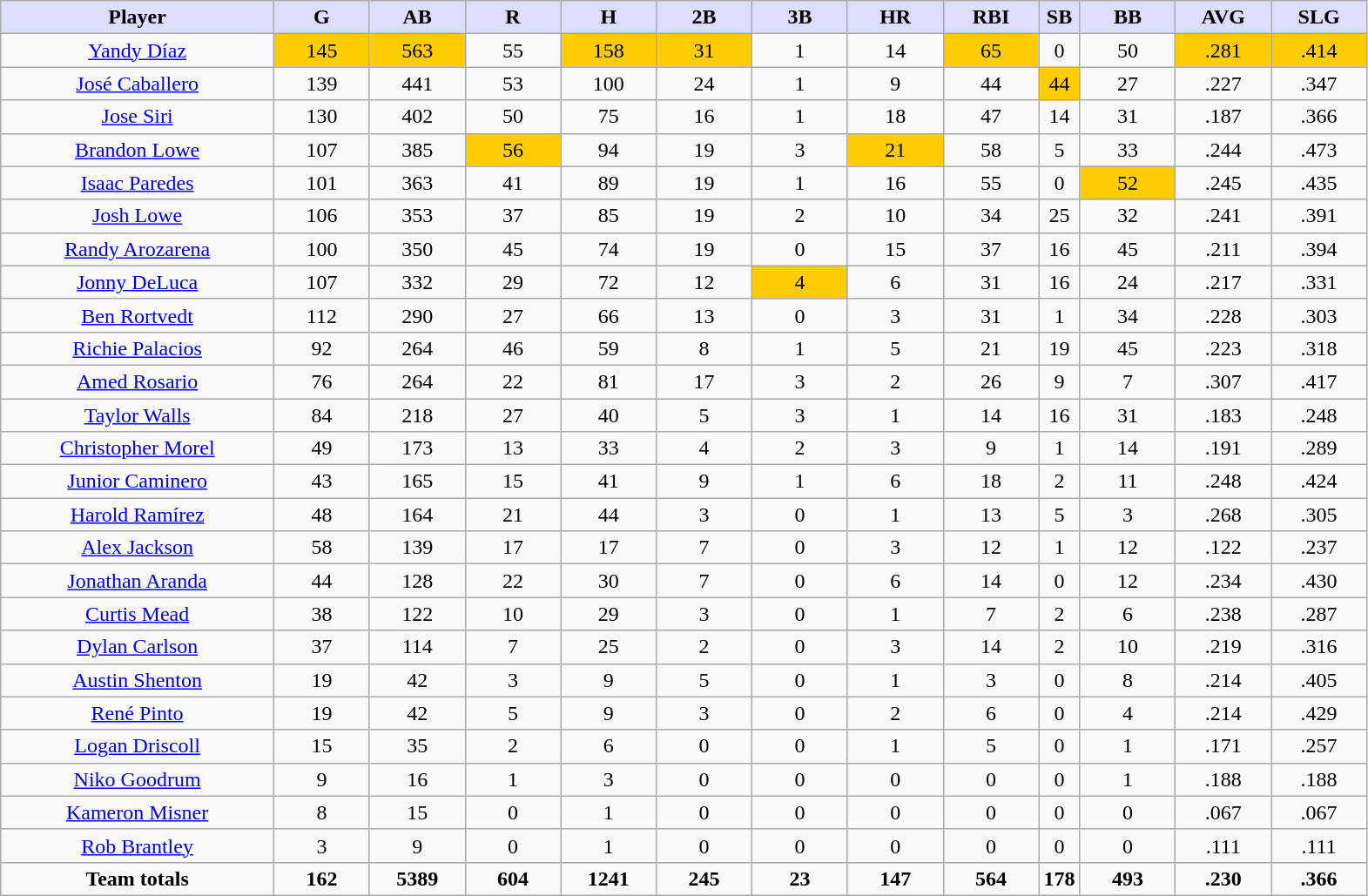<table class="wikitable" style="text-align:center;">
<tr>
<th style="background:#ddf;width:20%;"><strong>Player</strong></th>
<th style="background:#ddf;width:7%;"><strong>G</strong></th>
<th style="background:#ddf;width:7%;"><strong>AB</strong></th>
<th style="background:#ddf;width:7%;"><strong>R</strong></th>
<th style="background:#ddf;width:7%;"><strong>H</strong></th>
<th style="background:#ddf;width:7%;"><strong>2B</strong></th>
<th style="background:#ddf;width:7%;"><strong>3B</strong></th>
<th style="background:#ddf;width:7%;"><strong>HR</strong></th>
<th style="background:#ddf;width:7%;"><strong>RBI</strong></th>
<th style="background:#ddf;width;7%;"><strong>SB</strong></th>
<th style="background:#ddf;width:7%;"><strong>BB</strong></th>
<th style="background:#ddf;width:7%;"><strong>AVG</strong></th>
<th style="background:#ddf;width:7%;"><strong>SLG</strong></th>
</tr>
<tr>
<td><a href='#'>Yandy Díaz</a></td>
<td bgcolor=#ffcc00>145</td>
<td bgcolor=#ffcc00>563</td>
<td>55</td>
<td bgcolor=#ffcc00>158</td>
<td bgcolor=#ffcc00>31</td>
<td>1</td>
<td>14</td>
<td bgcolor=#ffcc00>65</td>
<td>0</td>
<td>50</td>
<td bgcolor=#ffcc00>.281</td>
<td bgcolor=#ffcc00>.414</td>
</tr>
<tr>
<td><a href='#'>José Caballero</a></td>
<td>139</td>
<td>441</td>
<td>53</td>
<td>100</td>
<td>24</td>
<td>1</td>
<td>9</td>
<td>44</td>
<td bgcolor=#ffcc00>44</td>
<td>27</td>
<td>.227</td>
<td>.347</td>
</tr>
<tr>
<td><a href='#'>Jose Siri</a></td>
<td>130</td>
<td>402</td>
<td>50</td>
<td>75</td>
<td>16</td>
<td>1</td>
<td>18</td>
<td>47</td>
<td>14</td>
<td>31</td>
<td>.187</td>
<td>.366</td>
</tr>
<tr>
<td><a href='#'>Brandon Lowe</a></td>
<td>107</td>
<td>385</td>
<td bgcolor=#ffcc00>56</td>
<td>94</td>
<td>19</td>
<td>3</td>
<td bgcolor=#ffcc00>21</td>
<td>58</td>
<td>5</td>
<td>33</td>
<td>.244</td>
<td>.473</td>
</tr>
<tr>
<td><a href='#'>Isaac Paredes</a></td>
<td>101</td>
<td>363</td>
<td>41</td>
<td>89</td>
<td>19</td>
<td>1</td>
<td>16</td>
<td>55</td>
<td>0</td>
<td bgcolor=#ffcc00>52</td>
<td>.245</td>
<td>.435</td>
</tr>
<tr>
<td><a href='#'>Josh Lowe</a></td>
<td>106</td>
<td>353</td>
<td>37</td>
<td>85</td>
<td>19</td>
<td>2</td>
<td>10</td>
<td>34</td>
<td>25</td>
<td>32</td>
<td>.241</td>
<td>.391</td>
</tr>
<tr>
<td><a href='#'>Randy Arozarena</a></td>
<td>100</td>
<td>350</td>
<td>45</td>
<td>74</td>
<td>19</td>
<td>0</td>
<td>15</td>
<td>37</td>
<td>16</td>
<td>45</td>
<td>.211</td>
<td>.394</td>
</tr>
<tr>
<td><a href='#'>Jonny DeLuca</a></td>
<td>107</td>
<td>332</td>
<td>29</td>
<td>72</td>
<td>12</td>
<td bgcolor=#ffcc00>4</td>
<td>6</td>
<td>31</td>
<td>16</td>
<td>24</td>
<td>.217</td>
<td>.331</td>
</tr>
<tr>
<td><a href='#'>Ben Rortvedt</a></td>
<td>112</td>
<td>290</td>
<td>27</td>
<td>66</td>
<td>13</td>
<td>0</td>
<td>3</td>
<td>31</td>
<td>1</td>
<td>34</td>
<td>.228</td>
<td>.303</td>
</tr>
<tr>
<td><a href='#'>Richie Palacios</a></td>
<td>92</td>
<td>264</td>
<td>46</td>
<td>59</td>
<td>8</td>
<td>1</td>
<td>5</td>
<td>21</td>
<td>19</td>
<td>45</td>
<td>.223</td>
<td>.318</td>
</tr>
<tr>
<td><a href='#'>Amed Rosario</a></td>
<td>76</td>
<td>264</td>
<td>22</td>
<td>81</td>
<td>17</td>
<td>3</td>
<td>2</td>
<td>26</td>
<td>9</td>
<td>7</td>
<td>.307</td>
<td>.417</td>
</tr>
<tr>
<td><a href='#'>Taylor Walls</a></td>
<td>84</td>
<td>218</td>
<td>27</td>
<td>40</td>
<td>5</td>
<td>3</td>
<td>1</td>
<td>14</td>
<td>16</td>
<td>31</td>
<td>.183</td>
<td>.248</td>
</tr>
<tr>
<td><a href='#'>Christopher Morel</a></td>
<td>49</td>
<td>173</td>
<td>13</td>
<td>33</td>
<td>4</td>
<td>2</td>
<td>3</td>
<td>9</td>
<td>1</td>
<td>14</td>
<td>.191</td>
<td>.289</td>
</tr>
<tr>
<td><a href='#'>Junior Caminero</a></td>
<td>43</td>
<td>165</td>
<td>15</td>
<td>41</td>
<td>9</td>
<td>1</td>
<td>6</td>
<td>18</td>
<td>2</td>
<td>11</td>
<td>.248</td>
<td>.424</td>
</tr>
<tr>
<td><a href='#'>Harold Ramírez</a></td>
<td>48</td>
<td>164</td>
<td>21</td>
<td>44</td>
<td>3</td>
<td>0</td>
<td>1</td>
<td>13</td>
<td>5</td>
<td>3</td>
<td>.268</td>
<td>.305</td>
</tr>
<tr>
<td><a href='#'>Alex Jackson</a></td>
<td>58</td>
<td>139</td>
<td>17</td>
<td>17</td>
<td>7</td>
<td>0</td>
<td>3</td>
<td>12</td>
<td>1</td>
<td>12</td>
<td>.122</td>
<td>.237</td>
</tr>
<tr>
<td><a href='#'>Jonathan Aranda</a></td>
<td>44</td>
<td>128</td>
<td>22</td>
<td>30</td>
<td>7</td>
<td>0</td>
<td>6</td>
<td>14</td>
<td>0</td>
<td>12</td>
<td>.234</td>
<td>.430</td>
</tr>
<tr>
<td><a href='#'>Curtis Mead</a></td>
<td>38</td>
<td>122</td>
<td>10</td>
<td>29</td>
<td>3</td>
<td>0</td>
<td>1</td>
<td>7</td>
<td>2</td>
<td>6</td>
<td>.238</td>
<td>.287</td>
</tr>
<tr>
<td><a href='#'>Dylan Carlson</a></td>
<td>37</td>
<td>114</td>
<td>7</td>
<td>25</td>
<td>2</td>
<td>0</td>
<td>3</td>
<td>14</td>
<td>2</td>
<td>10</td>
<td>.219</td>
<td>.316</td>
</tr>
<tr>
<td><a href='#'>Austin Shenton</a></td>
<td>19</td>
<td>42</td>
<td>3</td>
<td>9</td>
<td>5</td>
<td>0</td>
<td>1</td>
<td>3</td>
<td>0</td>
<td>8</td>
<td>.214</td>
<td>.405</td>
</tr>
<tr>
<td><a href='#'>René Pinto</a></td>
<td>19</td>
<td>42</td>
<td>5</td>
<td>9</td>
<td>3</td>
<td>0</td>
<td>2</td>
<td>6</td>
<td>0</td>
<td>4</td>
<td>.214</td>
<td>.429</td>
</tr>
<tr>
<td><a href='#'>Logan Driscoll</a></td>
<td>15</td>
<td>35</td>
<td>2</td>
<td>6</td>
<td>0</td>
<td>0</td>
<td>1</td>
<td>5</td>
<td>0</td>
<td>1</td>
<td>.171</td>
<td>.257</td>
</tr>
<tr>
<td><a href='#'>Niko Goodrum</a></td>
<td>9</td>
<td>16</td>
<td>1</td>
<td>3</td>
<td>0</td>
<td>0</td>
<td>0</td>
<td>0</td>
<td>0</td>
<td>1</td>
<td>.188</td>
<td>.188</td>
</tr>
<tr>
<td><a href='#'>Kameron Misner</a></td>
<td>8</td>
<td>15</td>
<td>0</td>
<td>1</td>
<td>0</td>
<td>0</td>
<td>0</td>
<td>0</td>
<td>0</td>
<td>0</td>
<td>.067</td>
<td>.067</td>
</tr>
<tr>
<td><a href='#'>Rob Brantley</a></td>
<td>3</td>
<td>9</td>
<td>0</td>
<td>1</td>
<td>0</td>
<td>0</td>
<td>0</td>
<td>0</td>
<td>0</td>
<td>0</td>
<td>.111</td>
<td>.111</td>
</tr>
<tr>
<td><strong>Team totals</strong></td>
<td><strong>162</strong></td>
<td><strong>5389</strong></td>
<td><strong>604</strong></td>
<td><strong>1241</strong></td>
<td><strong>245</strong></td>
<td><strong>23</strong></td>
<td><strong>147</strong></td>
<td><strong>564</strong></td>
<td><strong>178</strong></td>
<td><strong>493</strong></td>
<td><strong>.230</strong></td>
<td><strong>.366</strong></td>
</tr>
</table>
